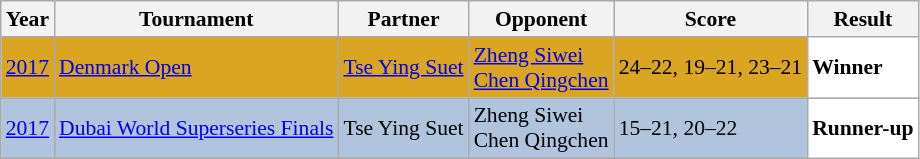<table class="sortable wikitable" style="font-size: 90%;">
<tr>
<th>Year</th>
<th>Tournament</th>
<th>Partner</th>
<th>Opponent</th>
<th>Score</th>
<th>Result</th>
</tr>
<tr style="background:#DAA520">
<td align="center"><a href='#'>2017</a></td>
<td align="left"><a href='#'>Denmark Open</a></td>
<td align="left"> <a href='#'>Tse Ying Suet</a></td>
<td align="left"> <a href='#'>Zheng Siwei</a><br> <a href='#'>Chen Qingchen</a></td>
<td align="left">24–22, 19–21, 23–21</td>
<td style="text-align:left; background:white"> <strong>Winner</strong></td>
</tr>
<tr style="background:#B0C4DE">
<td align="center"><a href='#'>2017</a></td>
<td align="left"><a href='#'>Dubai World Superseries Finals</a></td>
<td align="left"> Tse Ying Suet</td>
<td align="left"> Zheng Siwei<br> Chen Qingchen</td>
<td align="left">15–21, 20–22</td>
<td style="text-align:left; background:white"> <strong>Runner-up</strong></td>
</tr>
</table>
